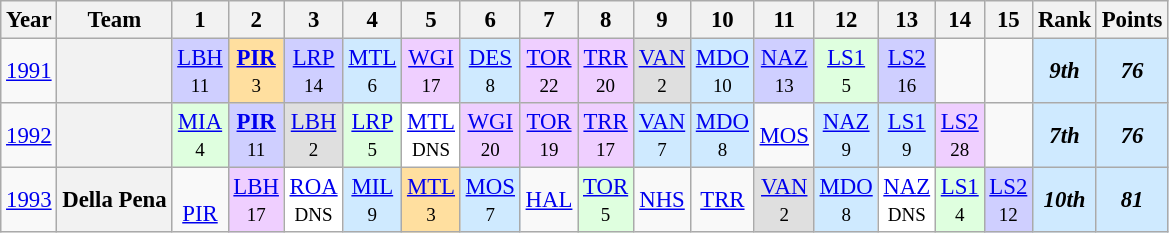<table class="wikitable" style="text-align:center; font-size:95%">
<tr>
<th>Year</th>
<th>Team</th>
<th>1</th>
<th>2</th>
<th>3</th>
<th>4</th>
<th>5</th>
<th>6</th>
<th>7</th>
<th>8</th>
<th>9</th>
<th>10</th>
<th>11</th>
<th>12</th>
<th>13</th>
<th>14</th>
<th>15</th>
<th>Rank</th>
<th>Points</th>
</tr>
<tr>
<td><a href='#'>1991</a></td>
<th></th>
<td style="background-color:#CFCFFF"><a href='#'>LBH</a><br><small>11</small></td>
<td style="background-color:#FFDF9F"><strong><a href='#'>PIR</a></strong><br><small>3</small></td>
<td style="background-color:#CFCFFF"><a href='#'>LRP</a><br><small>14</small></td>
<td style="background-color:#CFEAFF"><a href='#'>MTL</a><br><small>6</small></td>
<td style="background-color:#EFCFFF"><a href='#'>WGI</a><br><small>17</small></td>
<td style="background-color:#CFEAFF"><a href='#'>DES</a><br><small>8</small></td>
<td style="background-color:#EFCFFF"><a href='#'>TOR</a><br><small>22</small></td>
<td style="background-color:#EFCFFF"><a href='#'>TRR</a><br><small>20</small></td>
<td style="background-color:#DFDFDF"><a href='#'>VAN</a><br><small>2</small></td>
<td style="background-color:#CFEAFF"><a href='#'>MDO</a><br><small>10</small></td>
<td style="background-color:#CFCFFF"><a href='#'>NAZ</a><br><small>13</small></td>
<td style="background-color:#DFFFDF"><a href='#'>LS1</a><br><small>5</small></td>
<td style="background-color:#CFCFFF"><a href='#'>LS2</a><br><small>16</small></td>
<td></td>
<td></td>
<td style="background-color:#CFEAFF"><strong><em>9th</em></strong></td>
<td style="background-color:#CFEAFF"><strong><em>76</em></strong></td>
</tr>
<tr>
<td><a href='#'>1992</a></td>
<th></th>
<td style="background-color:#DFFFDF"><a href='#'>MIA</a><br><small>4</small></td>
<td style="background-color:#CFCFFF"><strong><a href='#'>PIR</a></strong><br><small>11</small></td>
<td style="background-color:#DFDFDF"><a href='#'>LBH</a><br><small>2</small></td>
<td style="background-color:#DFFFDF"><a href='#'>LRP</a><br><small>5</small></td>
<td style="background-color:#FFFFFF"><a href='#'>MTL</a><br><small>DNS</small></td>
<td style="background-color:#EFCFFF"><a href='#'>WGI</a><br><small>20</small></td>
<td style="background-color:#EFCFFF"><a href='#'>TOR</a><br><small>19</small></td>
<td style="background-color:#EFCFFF"><a href='#'>TRR</a><br><small>17</small></td>
<td style="background-color:#CFEAFF"><a href='#'>VAN</a><br><small>7</small></td>
<td style="background-color:#CFEAFF"><a href='#'>MDO</a><br><small>8</small></td>
<td><a href='#'>MOS</a></td>
<td style="background-color:#CFEAFF"><a href='#'>NAZ</a><br><small>9</small></td>
<td style="background-color:#CFEAFF"><a href='#'>LS1</a><br><small>9</small></td>
<td style="background-color:#EFCFFF"><a href='#'>LS2</a><br><small>28</small></td>
<td></td>
<td style="background-color:#CFEAFF"><strong><em>7th</em></strong></td>
<td style="background-color:#CFEAFF"><strong><em>76</em></strong></td>
</tr>
<tr>
<td><a href='#'>1993</a></td>
<th>Della Pena</th>
<td><br> <a href='#'>PIR</a></td>
<td style="background-color:#EFCFFF"><a href='#'>LBH</a><br><small>17</small></td>
<td style="background-color:#FFFFFF"><a href='#'>ROA</a><br><small>DNS</small></td>
<td style="background-color:#CFEAFF"><a href='#'>MIL</a><br><small>9</small></td>
<td style="background-color:#FFDF9F"><a href='#'>MTL</a><br><small>3</small></td>
<td style="background-color:#CFEAFF"><a href='#'>MOS</a><br><small>7</small></td>
<td><a href='#'>HAL</a></td>
<td style="background-color:#DFFFDF"><a href='#'>TOR</a><br><small>5</small></td>
<td><a href='#'>NHS</a></td>
<td><a href='#'>TRR</a></td>
<td style="background-color:#DFDFDF"><a href='#'>VAN</a><br><small>2</small></td>
<td style="background-color:#CFEAFF"><a href='#'>MDO</a><br><small>8</small></td>
<td style="background-color:#FFFFFF"><a href='#'>NAZ</a><br><small>DNS</small></td>
<td style="background-color:#DFFFDF"><a href='#'>LS1</a><br><small>4</small></td>
<td style="background-color:#CFCFFF"><a href='#'>LS2</a><br><small>12</small></td>
<td style="background-color:#CFEAFF"><strong><em>10th</em></strong></td>
<td style="background-color:#CFEAFF"><strong><em>81</em></strong></td>
</tr>
</table>
